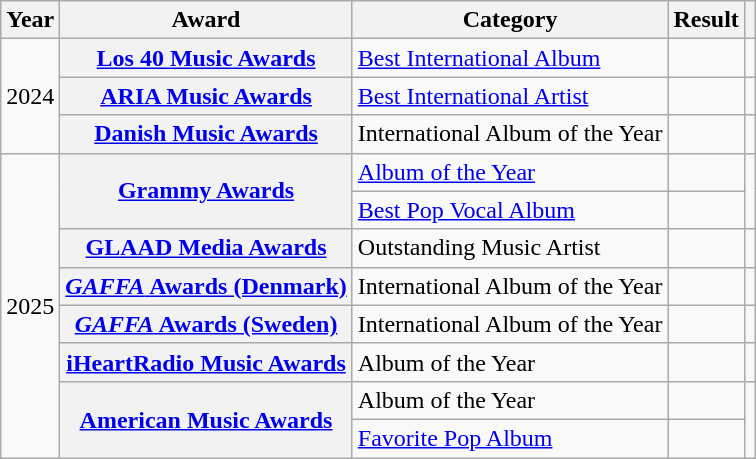<table class="wikitable sortable plainrowheaders">
<tr>
<th scope="col">Year</th>
<th scope="col">Award</th>
<th scope="col">Category</th>
<th scope="col">Result</th>
<th class="unsortable"></th>
</tr>
<tr>
<td rowspan="3" style="text-align:center">2024</td>
<th scope="row"><a href='#'>Los 40 Music Awards</a></th>
<td><a href='#'>Best International Album</a></td>
<td></td>
<td style="text-align:center;"></td>
</tr>
<tr>
<th scope="row"><a href='#'>ARIA Music Awards</a></th>
<td><a href='#'>Best International Artist</a></td>
<td></td>
<td style="text-align:center"></td>
</tr>
<tr>
<th scope="row"><a href='#'>Danish Music Awards</a></th>
<td>International Album of the Year</td>
<td></td>
<td style="text-align:center;"></td>
</tr>
<tr>
<td rowspan="8" style="text-align:center">2025</td>
<th rowspan="2" scope="row"><a href='#'>Grammy Awards</a></th>
<td><a href='#'>Album of the Year</a></td>
<td></td>
<td rowspan="2" style="text-align:center"></td>
</tr>
<tr>
<td><a href='#'>Best Pop Vocal Album</a></td>
<td></td>
</tr>
<tr>
<th scope="row"><a href='#'>GLAAD Media Awards</a></th>
<td>Outstanding Music Artist</td>
<td></td>
<td style="text-align:center"></td>
</tr>
<tr>
<th scope="row"><a href='#'><em>GAFFA</em> Awards (Denmark)</a></th>
<td>International Album of the Year</td>
<td></td>
<td style="text-align:center"></td>
</tr>
<tr>
<th scope="row"><a href='#'><em>GAFFA</em> Awards (Sweden)</a></th>
<td>International Album of the Year</td>
<td></td>
<td style="text-align:center;"></td>
</tr>
<tr>
<th scope="row"><a href='#'>iHeartRadio Music Awards</a></th>
<td>Album of the Year</td>
<td></td>
<td style="text-align:center"></td>
</tr>
<tr>
<th rowspan="2" scope="row"><a href='#'>American Music Awards</a></th>
<td>Album of the Year</td>
<td></td>
<td rowspan="2" style="text-align:center"></td>
</tr>
<tr>
<td><a href='#'>Favorite Pop Album</a></td>
<td></td>
</tr>
</table>
